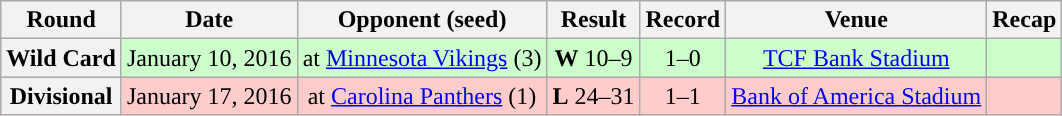<table class="wikitable" style="text-align:center">
<tr>
<th>Round</th>
<th>Date</th>
<th>Opponent (seed)</th>
<th>Result</th>
<th>Record</th>
<th>Venue</th>
<th>Recap</th>
</tr>
<tr style="background:#cfc">
<th>Wild Card</th>
<td>January 10, 2016</td>
<td>at <a href='#'>Minnesota Vikings</a> (3)</td>
<td><strong>W</strong> 10–9</td>
<td>1–0</td>
<td><a href='#'>TCF Bank Stadium</a></td>
<td></td>
</tr>
<tr style="background:#fcc">
<th>Divisional</th>
<td>January 17, 2016</td>
<td>at <a href='#'>Carolina Panthers</a> (1)</td>
<td><strong>L</strong> 24–31</td>
<td>1–1</td>
<td><a href='#'>Bank of America Stadium</a></td>
<td></td>
</tr>
</table>
